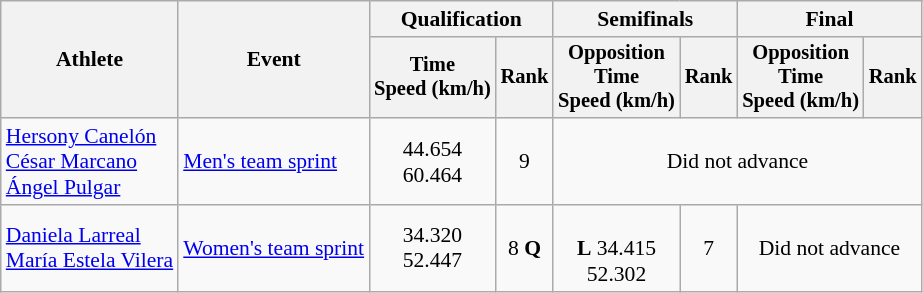<table class="wikitable" style="font-size:90%">
<tr>
<th rowspan="2">Athlete</th>
<th rowspan="2">Event</th>
<th colspan=2>Qualification</th>
<th colspan=2>Semifinals</th>
<th colspan=2>Final</th>
</tr>
<tr style="font-size:95%">
<th>Time<br>Speed (km/h)</th>
<th>Rank</th>
<th>Opposition<br>Time<br>Speed (km/h)</th>
<th>Rank</th>
<th>Opposition<br>Time<br>Speed (km/h)</th>
<th>Rank</th>
</tr>
<tr align=center>
<td align=left><a href='#'>Hersony Canelón</a><br><a href='#'>César Marcano</a><br><a href='#'>Ángel Pulgar</a></td>
<td align=left><a href='#'>Men's team sprint</a></td>
<td>44.654<br>60.464</td>
<td>9</td>
<td colspan=4>Did not advance</td>
</tr>
<tr align=center>
<td align=left><a href='#'>Daniela Larreal</a><br><a href='#'>María Estela Vilera</a></td>
<td align=left><a href='#'>Women's team sprint</a></td>
<td>34.320<br>52.447</td>
<td>8 <strong>Q</strong></td>
<td><br><strong>L</strong> 34.415<br>52.302</td>
<td>7</td>
<td colspan=2>Did not advance</td>
</tr>
</table>
